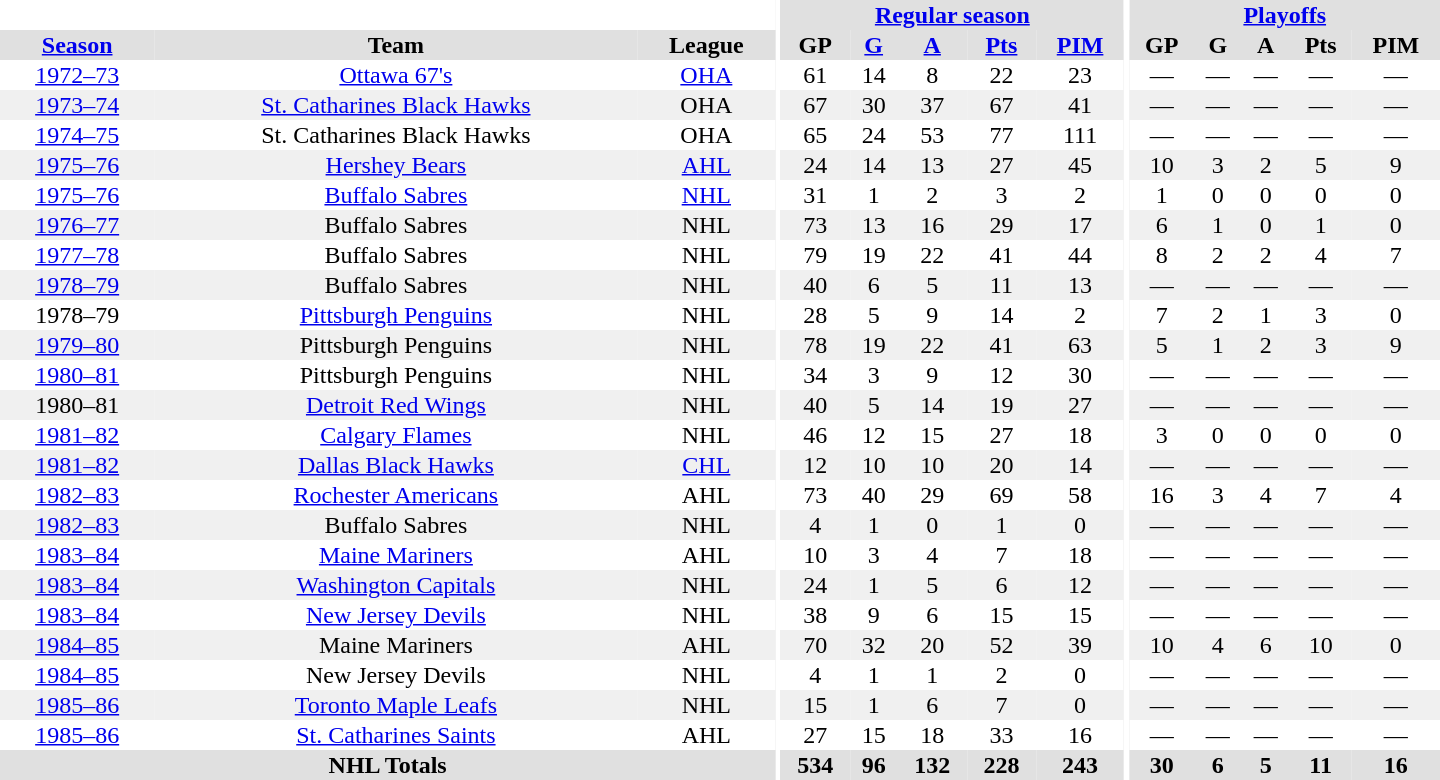<table border="0" cellpadding="1" cellspacing="0" style="text-align:center; width:60em">
<tr bgcolor="#e0e0e0">
<th colspan="3" bgcolor="#ffffff"></th>
<th rowspan="100" bgcolor="#ffffff"></th>
<th colspan="5"><a href='#'>Regular season</a></th>
<th rowspan="100" bgcolor="#ffffff"></th>
<th colspan="5"><a href='#'>Playoffs</a></th>
</tr>
<tr bgcolor="#e0e0e0">
<th><a href='#'>Season</a></th>
<th>Team</th>
<th>League</th>
<th>GP</th>
<th><a href='#'>G</a></th>
<th><a href='#'>A</a></th>
<th><a href='#'>Pts</a></th>
<th><a href='#'>PIM</a></th>
<th>GP</th>
<th>G</th>
<th>A</th>
<th>Pts</th>
<th>PIM</th>
</tr>
<tr>
<td><a href='#'>1972–73</a></td>
<td><a href='#'>Ottawa 67's</a></td>
<td><a href='#'>OHA</a></td>
<td>61</td>
<td>14</td>
<td>8</td>
<td>22</td>
<td>23</td>
<td>—</td>
<td>—</td>
<td>—</td>
<td>—</td>
<td>—</td>
</tr>
<tr bgcolor="#f0f0f0">
<td><a href='#'>1973–74</a></td>
<td><a href='#'>St. Catharines Black Hawks</a></td>
<td>OHA</td>
<td>67</td>
<td>30</td>
<td>37</td>
<td>67</td>
<td>41</td>
<td>—</td>
<td>—</td>
<td>—</td>
<td>—</td>
<td>—</td>
</tr>
<tr>
<td><a href='#'>1974–75</a></td>
<td>St. Catharines Black Hawks</td>
<td>OHA</td>
<td>65</td>
<td>24</td>
<td>53</td>
<td>77</td>
<td>111</td>
<td>—</td>
<td>—</td>
<td>—</td>
<td>—</td>
<td>—</td>
</tr>
<tr bgcolor="#f0f0f0">
<td><a href='#'>1975–76</a></td>
<td><a href='#'>Hershey Bears</a></td>
<td><a href='#'>AHL</a></td>
<td>24</td>
<td>14</td>
<td>13</td>
<td>27</td>
<td>45</td>
<td>10</td>
<td>3</td>
<td>2</td>
<td>5</td>
<td>9</td>
</tr>
<tr>
<td><a href='#'>1975–76</a></td>
<td><a href='#'>Buffalo Sabres</a></td>
<td><a href='#'>NHL</a></td>
<td>31</td>
<td>1</td>
<td>2</td>
<td>3</td>
<td>2</td>
<td>1</td>
<td>0</td>
<td>0</td>
<td>0</td>
<td>0</td>
</tr>
<tr bgcolor="#f0f0f0">
<td><a href='#'>1976–77</a></td>
<td>Buffalo Sabres</td>
<td>NHL</td>
<td>73</td>
<td>13</td>
<td>16</td>
<td>29</td>
<td>17</td>
<td>6</td>
<td>1</td>
<td>0</td>
<td>1</td>
<td>0</td>
</tr>
<tr>
<td><a href='#'>1977–78</a></td>
<td>Buffalo Sabres</td>
<td>NHL</td>
<td>79</td>
<td>19</td>
<td>22</td>
<td>41</td>
<td>44</td>
<td>8</td>
<td>2</td>
<td>2</td>
<td>4</td>
<td>7</td>
</tr>
<tr bgcolor="#f0f0f0">
<td><a href='#'>1978–79</a></td>
<td>Buffalo Sabres</td>
<td>NHL</td>
<td>40</td>
<td>6</td>
<td>5</td>
<td>11</td>
<td>13</td>
<td>—</td>
<td>—</td>
<td>—</td>
<td>—</td>
<td>—</td>
</tr>
<tr>
<td>1978–79</td>
<td><a href='#'>Pittsburgh Penguins</a></td>
<td>NHL</td>
<td>28</td>
<td>5</td>
<td>9</td>
<td>14</td>
<td>2</td>
<td>7</td>
<td>2</td>
<td>1</td>
<td>3</td>
<td>0</td>
</tr>
<tr bgcolor="#f0f0f0">
<td><a href='#'>1979–80</a></td>
<td>Pittsburgh Penguins</td>
<td>NHL</td>
<td>78</td>
<td>19</td>
<td>22</td>
<td>41</td>
<td>63</td>
<td>5</td>
<td>1</td>
<td>2</td>
<td>3</td>
<td>9</td>
</tr>
<tr>
<td><a href='#'>1980–81</a></td>
<td>Pittsburgh Penguins</td>
<td>NHL</td>
<td>34</td>
<td>3</td>
<td>9</td>
<td>12</td>
<td>30</td>
<td>—</td>
<td>—</td>
<td>—</td>
<td>—</td>
<td>—</td>
</tr>
<tr bgcolor="#f0f0f0">
<td>1980–81</td>
<td><a href='#'>Detroit Red Wings</a></td>
<td>NHL</td>
<td>40</td>
<td>5</td>
<td>14</td>
<td>19</td>
<td>27</td>
<td>—</td>
<td>—</td>
<td>—</td>
<td>—</td>
<td>—</td>
</tr>
<tr>
<td><a href='#'>1981–82</a></td>
<td><a href='#'>Calgary Flames</a></td>
<td>NHL</td>
<td>46</td>
<td>12</td>
<td>15</td>
<td>27</td>
<td>18</td>
<td>3</td>
<td>0</td>
<td>0</td>
<td>0</td>
<td>0</td>
</tr>
<tr bgcolor="#f0f0f0">
<td><a href='#'>1981–82</a></td>
<td><a href='#'>Dallas Black Hawks</a></td>
<td><a href='#'>CHL</a></td>
<td>12</td>
<td>10</td>
<td>10</td>
<td>20</td>
<td>14</td>
<td>—</td>
<td>—</td>
<td>—</td>
<td>—</td>
<td>—</td>
</tr>
<tr>
<td><a href='#'>1982–83</a></td>
<td><a href='#'>Rochester Americans</a></td>
<td>AHL</td>
<td>73</td>
<td>40</td>
<td>29</td>
<td>69</td>
<td>58</td>
<td>16</td>
<td>3</td>
<td>4</td>
<td>7</td>
<td>4</td>
</tr>
<tr bgcolor="#f0f0f0">
<td><a href='#'>1982–83</a></td>
<td>Buffalo Sabres</td>
<td>NHL</td>
<td>4</td>
<td>1</td>
<td>0</td>
<td>1</td>
<td>0</td>
<td>—</td>
<td>—</td>
<td>—</td>
<td>—</td>
<td>—</td>
</tr>
<tr>
<td><a href='#'>1983–84</a></td>
<td><a href='#'>Maine Mariners</a></td>
<td>AHL</td>
<td>10</td>
<td>3</td>
<td>4</td>
<td>7</td>
<td>18</td>
<td>—</td>
<td>—</td>
<td>—</td>
<td>—</td>
<td>—</td>
</tr>
<tr bgcolor="#f0f0f0">
<td><a href='#'>1983–84</a></td>
<td><a href='#'>Washington Capitals</a></td>
<td>NHL</td>
<td>24</td>
<td>1</td>
<td>5</td>
<td>6</td>
<td>12</td>
<td>—</td>
<td>—</td>
<td>—</td>
<td>—</td>
<td>—</td>
</tr>
<tr>
<td><a href='#'>1983–84</a></td>
<td><a href='#'>New Jersey Devils</a></td>
<td>NHL</td>
<td>38</td>
<td>9</td>
<td>6</td>
<td>15</td>
<td>15</td>
<td>—</td>
<td>—</td>
<td>—</td>
<td>—</td>
<td>—</td>
</tr>
<tr bgcolor="#f0f0f0">
<td><a href='#'>1984–85</a></td>
<td>Maine Mariners</td>
<td>AHL</td>
<td>70</td>
<td>32</td>
<td>20</td>
<td>52</td>
<td>39</td>
<td>10</td>
<td>4</td>
<td>6</td>
<td>10</td>
<td>0</td>
</tr>
<tr>
<td><a href='#'>1984–85</a></td>
<td>New Jersey Devils</td>
<td>NHL</td>
<td>4</td>
<td>1</td>
<td>1</td>
<td>2</td>
<td>0</td>
<td>—</td>
<td>—</td>
<td>—</td>
<td>—</td>
<td>—</td>
</tr>
<tr bgcolor="#f0f0f0">
<td><a href='#'>1985–86</a></td>
<td><a href='#'>Toronto Maple Leafs</a></td>
<td>NHL</td>
<td>15</td>
<td>1</td>
<td>6</td>
<td>7</td>
<td>0</td>
<td>—</td>
<td>—</td>
<td>—</td>
<td>—</td>
<td>—</td>
</tr>
<tr>
<td><a href='#'>1985–86</a></td>
<td><a href='#'>St. Catharines Saints</a></td>
<td>AHL</td>
<td>27</td>
<td>15</td>
<td>18</td>
<td>33</td>
<td>16</td>
<td>—</td>
<td>—</td>
<td>—</td>
<td>—</td>
<td>—</td>
</tr>
<tr bgcolor="#e0e0e0">
<th colspan="3">NHL Totals</th>
<th>534</th>
<th>96</th>
<th>132</th>
<th>228</th>
<th>243</th>
<th>30</th>
<th>6</th>
<th>5</th>
<th>11</th>
<th>16</th>
</tr>
</table>
